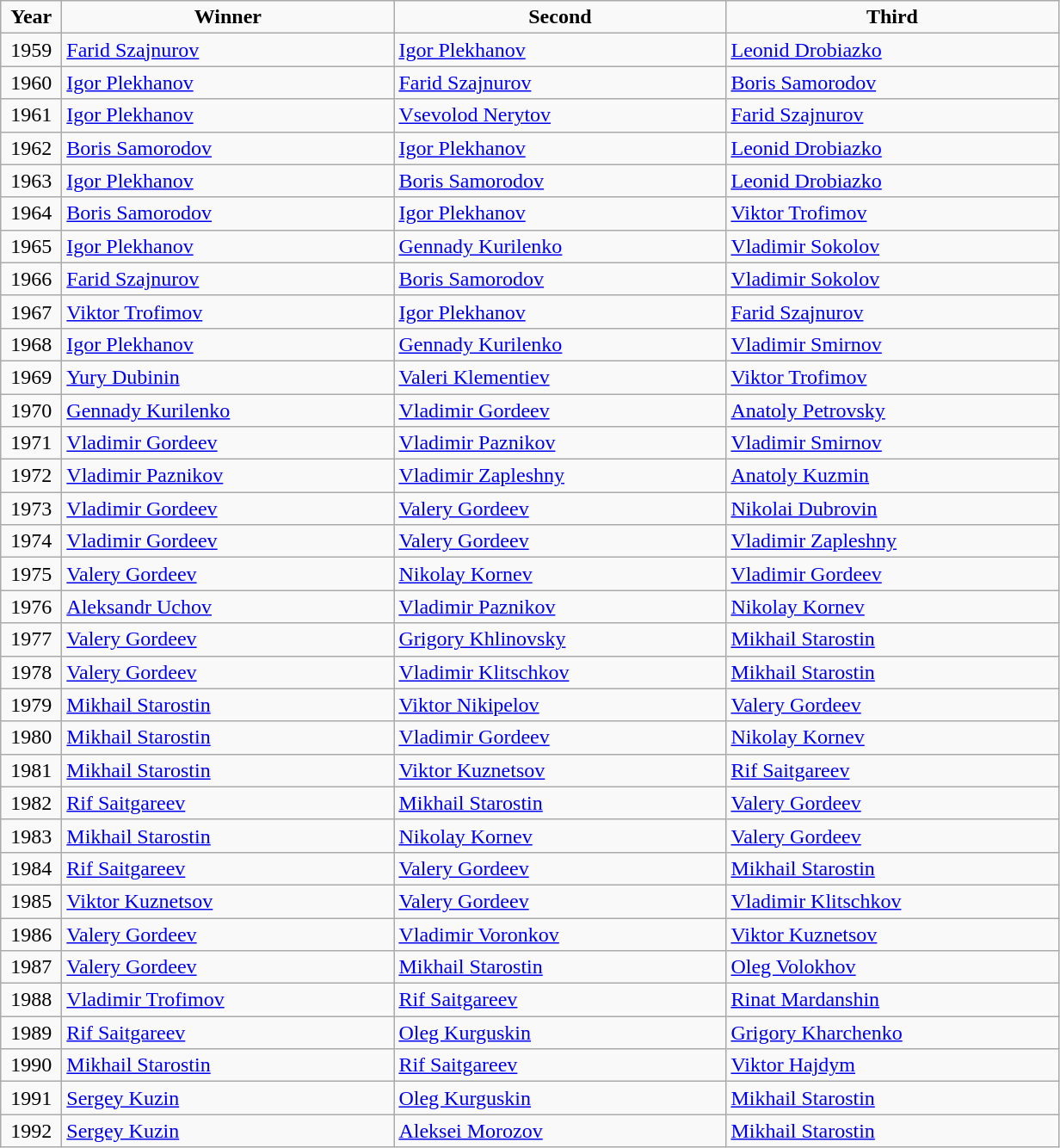<table class="wikitable">
<tr align=center>
<td width=40px ><strong>Year</strong></td>
<td width=250px ><strong>Winner</strong></td>
<td width=250px ><strong>Second</strong></td>
<td width=250px ><strong>Third</strong></td>
</tr>
<tr>
<td align=center>1959</td>
<td><a href='#'>Farid Szajnurov</a></td>
<td><a href='#'>Igor Plekhanov</a></td>
<td><a href='#'>Leonid Drobiazko</a></td>
</tr>
<tr>
<td align=center>1960</td>
<td><a href='#'>Igor Plekhanov</a></td>
<td><a href='#'>Farid Szajnurov</a></td>
<td><a href='#'>Boris Samorodov</a></td>
</tr>
<tr>
<td align=center>1961</td>
<td><a href='#'>Igor Plekhanov</a></td>
<td><a href='#'>Vsevolod Nerytov</a></td>
<td><a href='#'>Farid Szajnurov</a></td>
</tr>
<tr>
<td align=center>1962</td>
<td><a href='#'>Boris Samorodov</a></td>
<td><a href='#'>Igor Plekhanov</a></td>
<td><a href='#'>Leonid Drobiazko</a></td>
</tr>
<tr>
<td align=center>1963</td>
<td><a href='#'>Igor Plekhanov</a></td>
<td><a href='#'>Boris Samorodov</a></td>
<td><a href='#'>Leonid Drobiazko</a></td>
</tr>
<tr>
<td align=center>1964</td>
<td><a href='#'>Boris Samorodov</a></td>
<td><a href='#'>Igor Plekhanov</a></td>
<td><a href='#'>Viktor Trofimov</a></td>
</tr>
<tr>
<td align=center>1965</td>
<td><a href='#'>Igor Plekhanov</a></td>
<td><a href='#'>Gennady Kurilenko</a></td>
<td><a href='#'>Vladimir Sokolov</a></td>
</tr>
<tr>
<td align=center>1966</td>
<td><a href='#'>Farid Szajnurov</a></td>
<td><a href='#'>Boris Samorodov</a></td>
<td><a href='#'>Vladimir Sokolov</a></td>
</tr>
<tr>
<td align=center>1967</td>
<td><a href='#'>Viktor Trofimov</a></td>
<td><a href='#'>Igor Plekhanov</a></td>
<td><a href='#'>Farid Szajnurov</a></td>
</tr>
<tr>
<td align=center>1968</td>
<td><a href='#'>Igor Plekhanov</a></td>
<td><a href='#'>Gennady Kurilenko</a></td>
<td><a href='#'>Vladimir Smirnov</a></td>
</tr>
<tr>
<td align=center>1969</td>
<td><a href='#'>Yury Dubinin</a></td>
<td><a href='#'>Valeri Klementiev</a></td>
<td><a href='#'>Viktor Trofimov</a></td>
</tr>
<tr>
<td align=center>1970</td>
<td><a href='#'>Gennady Kurilenko</a></td>
<td><a href='#'>Vladimir Gordeev</a></td>
<td><a href='#'>Anatoly Petrovsky</a></td>
</tr>
<tr>
<td align=center>1971</td>
<td><a href='#'>Vladimir Gordeev</a></td>
<td><a href='#'>Vladimir Paznikov</a></td>
<td><a href='#'>Vladimir Smirnov</a></td>
</tr>
<tr>
<td align=center>1972</td>
<td><a href='#'>Vladimir Paznikov</a></td>
<td><a href='#'>Vladimir Zapleshny</a></td>
<td><a href='#'>Anatoly Kuzmin</a></td>
</tr>
<tr>
<td align=center>1973</td>
<td><a href='#'>Vladimir Gordeev</a></td>
<td><a href='#'>Valery Gordeev</a></td>
<td><a href='#'>Nikolai Dubrovin</a></td>
</tr>
<tr>
<td align=center>1974</td>
<td><a href='#'>Vladimir Gordeev</a></td>
<td><a href='#'>Valery Gordeev</a></td>
<td><a href='#'>Vladimir Zapleshny</a></td>
</tr>
<tr>
<td align=center>1975</td>
<td><a href='#'>Valery Gordeev</a></td>
<td><a href='#'>Nikolay Kornev</a></td>
<td><a href='#'>Vladimir Gordeev</a></td>
</tr>
<tr>
<td align=center>1976</td>
<td><a href='#'>Aleksandr Uchov</a></td>
<td><a href='#'>Vladimir Paznikov</a></td>
<td><a href='#'>Nikolay Kornev</a></td>
</tr>
<tr>
<td align=center>1977</td>
<td><a href='#'>Valery Gordeev</a></td>
<td><a href='#'>Grigory Khlinovsky</a></td>
<td><a href='#'>Mikhail Starostin</a></td>
</tr>
<tr>
<td align=center>1978</td>
<td><a href='#'>Valery Gordeev</a></td>
<td><a href='#'>Vladimir Klitschkov</a></td>
<td><a href='#'>Mikhail Starostin</a></td>
</tr>
<tr>
<td align=center>1979</td>
<td><a href='#'>Mikhail Starostin</a></td>
<td><a href='#'>Viktor Nikipelov</a></td>
<td><a href='#'>Valery Gordeev</a></td>
</tr>
<tr>
<td align=center>1980</td>
<td><a href='#'>Mikhail Starostin</a></td>
<td><a href='#'>Vladimir Gordeev</a></td>
<td><a href='#'>Nikolay Kornev</a></td>
</tr>
<tr>
<td align=center>1981</td>
<td><a href='#'>Mikhail Starostin</a></td>
<td><a href='#'>Viktor Kuznetsov</a></td>
<td><a href='#'>Rif Saitgareev</a></td>
</tr>
<tr>
<td align=center>1982</td>
<td><a href='#'>Rif Saitgareev</a></td>
<td><a href='#'>Mikhail Starostin</a></td>
<td><a href='#'>Valery Gordeev</a></td>
</tr>
<tr>
<td align=center>1983</td>
<td><a href='#'>Mikhail Starostin</a></td>
<td><a href='#'>Nikolay Kornev</a></td>
<td><a href='#'>Valery Gordeev</a></td>
</tr>
<tr>
<td align=center>1984</td>
<td><a href='#'>Rif Saitgareev</a></td>
<td><a href='#'>Valery Gordeev</a></td>
<td><a href='#'>Mikhail Starostin</a></td>
</tr>
<tr>
<td align=center>1985</td>
<td><a href='#'>Viktor Kuznetsov</a></td>
<td><a href='#'>Valery Gordeev</a></td>
<td><a href='#'>Vladimir Klitschkov</a></td>
</tr>
<tr>
<td align=center>1986</td>
<td><a href='#'>Valery Gordeev</a></td>
<td><a href='#'>Vladimir Voronkov</a></td>
<td><a href='#'>Viktor Kuznetsov</a></td>
</tr>
<tr>
<td align=center>1987</td>
<td><a href='#'>Valery Gordeev</a></td>
<td><a href='#'>Mikhail Starostin</a></td>
<td><a href='#'>Oleg Volokhov</a></td>
</tr>
<tr>
<td align=center>1988</td>
<td><a href='#'>Vladimir Trofimov</a></td>
<td><a href='#'>Rif Saitgareev</a></td>
<td><a href='#'>Rinat Mardanshin</a></td>
</tr>
<tr>
<td align=center>1989</td>
<td><a href='#'>Rif Saitgareev</a></td>
<td><a href='#'>Oleg Kurguskin</a></td>
<td><a href='#'>Grigory Kharchenko</a></td>
</tr>
<tr>
<td align=center>1990</td>
<td><a href='#'>Mikhail Starostin</a></td>
<td><a href='#'>Rif Saitgareev</a></td>
<td><a href='#'>Viktor Hajdym</a></td>
</tr>
<tr>
<td align=center>1991</td>
<td><a href='#'>Sergey Kuzin</a></td>
<td><a href='#'>Oleg Kurguskin</a></td>
<td><a href='#'>Mikhail Starostin</a></td>
</tr>
<tr>
<td align=center>1992</td>
<td><a href='#'>Sergey Kuzin</a></td>
<td><a href='#'>Aleksei Morozov</a></td>
<td><a href='#'>Mikhail Starostin</a></td>
</tr>
</table>
